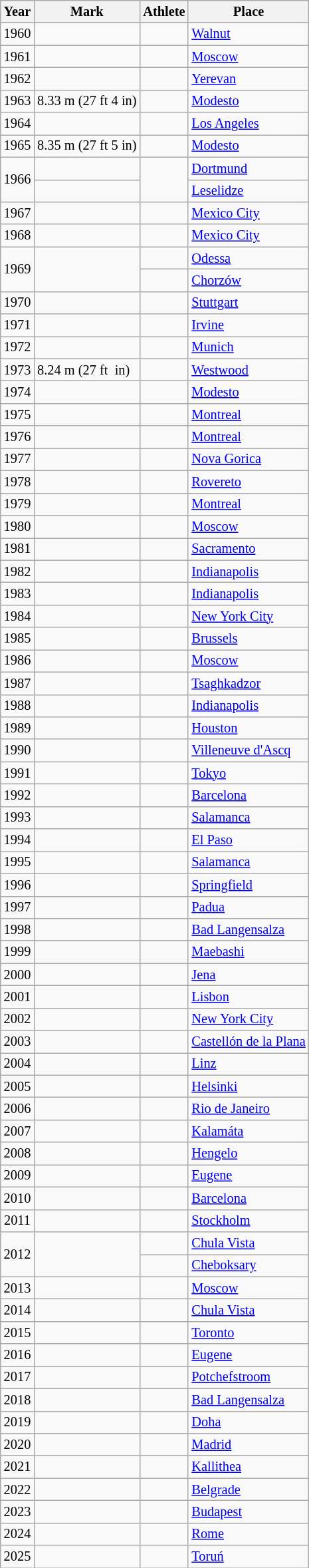<table class="wikitable sortable sticky-header" style="font-size:85%;">
<tr>
<th>Year</th>
<th>Mark</th>
<th>Athlete</th>
<th>Place</th>
</tr>
<tr>
<td align=center>1960</td>
<td></td>
<td></td>
<td><a href='#'>Walnut</a></td>
</tr>
<tr>
<td align=center>1961</td>
<td></td>
<td></td>
<td><a href='#'>Moscow</a></td>
</tr>
<tr>
<td align=center>1962</td>
<td> </td>
<td></td>
<td><a href='#'>Yerevan</a></td>
</tr>
<tr>
<td align=center>1963</td>
<td>8.33 m (27 ft 4 in)</td>
<td></td>
<td><a href='#'>Modesto</a></td>
</tr>
<tr>
<td align=center>1964</td>
<td></td>
<td></td>
<td><a href='#'>Los Angeles</a></td>
</tr>
<tr>
<td align=center>1965</td>
<td>8.35 m (27 ft 5 in)</td>
<td align=left></td>
<td><a href='#'>Modesto</a></td>
</tr>
<tr>
<td align=center rowspan=2>1966</td>
<td> </td>
<td rowspan=2></td>
<td><a href='#'>Dortmund</a></td>
</tr>
<tr>
<td></td>
<td><a href='#'>Leselidze</a></td>
</tr>
<tr>
<td align=center>1967</td>
<td> </td>
<td></td>
<td><a href='#'>Mexico City</a></td>
</tr>
<tr>
<td align=center>1968</td>
<td> </td>
<td></td>
<td><a href='#'>Mexico City</a></td>
</tr>
<tr>
<td align=center rowspan=2>1969</td>
<td rowspan=2></td>
<td></td>
<td><a href='#'>Odessa</a></td>
</tr>
<tr>
<td></td>
<td><a href='#'>Chorzów</a></td>
</tr>
<tr>
<td align=center>1970</td>
<td></td>
<td></td>
<td><a href='#'>Stuttgart</a></td>
</tr>
<tr>
<td align=center>1971</td>
<td></td>
<td></td>
<td><a href='#'>Irvine</a></td>
</tr>
<tr>
<td align=center>1972</td>
<td></td>
<td></td>
<td><a href='#'>Munich</a></td>
</tr>
<tr>
<td align=center>1973</td>
<td>8.24 m (27 ft  in)</td>
<td></td>
<td><a href='#'>Westwood</a></td>
</tr>
<tr>
<td align=center>1974</td>
<td></td>
<td></td>
<td><a href='#'>Modesto</a></td>
</tr>
<tr>
<td align=center>1975</td>
<td></td>
<td></td>
<td><a href='#'>Montreal</a></td>
</tr>
<tr>
<td align=center>1976</td>
<td></td>
<td></td>
<td><a href='#'>Montreal</a></td>
</tr>
<tr>
<td align=center>1977</td>
<td></td>
<td></td>
<td><a href='#'>Nova Gorica</a></td>
</tr>
<tr>
<td align=center>1978</td>
<td></td>
<td></td>
<td><a href='#'>Rovereto</a></td>
</tr>
<tr>
<td align=center>1979</td>
<td></td>
<td></td>
<td><a href='#'>Montreal</a></td>
</tr>
<tr>
<td align=center>1980</td>
<td></td>
<td></td>
<td><a href='#'>Moscow</a></td>
</tr>
<tr>
<td align=center>1981</td>
<td></td>
<td></td>
<td><a href='#'>Sacramento</a></td>
</tr>
<tr>
<td align=center>1982</td>
<td></td>
<td></td>
<td><a href='#'>Indianapolis</a></td>
</tr>
<tr>
<td align=center>1983</td>
<td></td>
<td></td>
<td><a href='#'>Indianapolis</a></td>
</tr>
<tr>
<td align=center>1984</td>
<td> </td>
<td></td>
<td><a href='#'>New York City</a></td>
</tr>
<tr>
<td align=center>1985</td>
<td></td>
<td></td>
<td><a href='#'>Brussels</a></td>
</tr>
<tr>
<td align=center>1986</td>
<td></td>
<td></td>
<td><a href='#'>Moscow</a></td>
</tr>
<tr>
<td align=center>1987</td>
<td> </td>
<td></td>
<td><a href='#'>Tsaghkadzor</a></td>
</tr>
<tr>
<td align=center>1988</td>
<td></td>
<td></td>
<td><a href='#'>Indianapolis</a></td>
</tr>
<tr>
<td align=center>1989</td>
<td></td>
<td></td>
<td><a href='#'>Houston</a></td>
</tr>
<tr>
<td align=center>1990</td>
<td></td>
<td></td>
<td><a href='#'>Villeneuve d'Ascq</a></td>
</tr>
<tr>
<td align=center>1991</td>
<td></td>
<td></td>
<td><a href='#'>Tokyo</a></td>
</tr>
<tr>
<td align=center>1992</td>
<td></td>
<td></td>
<td><a href='#'>Barcelona</a></td>
</tr>
<tr>
<td align=center>1993</td>
<td></td>
<td></td>
<td><a href='#'>Salamanca</a></td>
</tr>
<tr>
<td align=center>1994</td>
<td></td>
<td></td>
<td><a href='#'>El Paso</a></td>
</tr>
<tr>
<td align=center>1995</td>
<td></td>
<td></td>
<td><a href='#'>Salamanca</a></td>
</tr>
<tr>
<td align=center>1996</td>
<td></td>
<td></td>
<td><a href='#'>Springfield</a></td>
</tr>
<tr>
<td align=center>1997</td>
<td></td>
<td></td>
<td><a href='#'>Padua</a></td>
</tr>
<tr>
<td align=center>1998</td>
<td></td>
<td></td>
<td><a href='#'>Bad Langensalza</a></td>
</tr>
<tr>
<td align=center>1999</td>
<td> </td>
<td></td>
<td><a href='#'>Maebashi</a></td>
</tr>
<tr>
<td align=center>2000</td>
<td></td>
<td></td>
<td><a href='#'>Jena</a></td>
</tr>
<tr>
<td align=center>2001</td>
<td> </td>
<td></td>
<td><a href='#'>Lisbon</a></td>
</tr>
<tr>
<td align=center>2002</td>
<td> </td>
<td></td>
<td><a href='#'>New York City</a></td>
</tr>
<tr>
<td align=center>2003</td>
<td></td>
<td></td>
<td><a href='#'>Castellón de la Plana</a></td>
</tr>
<tr>
<td align=center>2004</td>
<td></td>
<td></td>
<td><a href='#'>Linz</a></td>
</tr>
<tr>
<td align=center>2005</td>
<td></td>
<td></td>
<td><a href='#'>Helsinki</a></td>
</tr>
<tr>
<td align=center>2006</td>
<td></td>
<td></td>
<td><a href='#'>Rio de Janeiro</a></td>
</tr>
<tr>
<td align=center>2007</td>
<td></td>
<td></td>
<td><a href='#'>Kalamáta</a></td>
</tr>
<tr>
<td align=center>2008</td>
<td></td>
<td></td>
<td><a href='#'>Hengelo</a></td>
</tr>
<tr>
<td align=center>2009</td>
<td></td>
<td></td>
<td><a href='#'>Eugene</a></td>
</tr>
<tr>
<td align=center>2010</td>
<td></td>
<td></td>
<td><a href='#'>Barcelona</a></td>
</tr>
<tr>
<td align=center>2011</td>
<td></td>
<td></td>
<td><a href='#'>Stockholm</a></td>
</tr>
<tr>
<td align=center rowspan=2>2012</td>
<td rowspan=2></td>
<td></td>
<td><a href='#'>Chula Vista</a></td>
</tr>
<tr>
<td></td>
<td><a href='#'>Cheboksary</a></td>
</tr>
<tr>
<td align=center>2013</td>
<td></td>
<td></td>
<td><a href='#'>Moscow</a></td>
</tr>
<tr>
<td align=center>2014</td>
<td></td>
<td></td>
<td><a href='#'>Chula Vista</a></td>
</tr>
<tr>
<td align=center>2015</td>
<td></td>
<td></td>
<td><a href='#'>Toronto</a></td>
</tr>
<tr>
<td align=center>2016</td>
<td></td>
<td></td>
<td><a href='#'>Eugene</a></td>
</tr>
<tr>
<td align=center>2017</td>
<td> </td>
<td></td>
<td><a href='#'>Potchefstroom</a></td>
</tr>
<tr>
<td align=center>2018</td>
<td></td>
<td></td>
<td><a href='#'>Bad Langensalza</a></td>
</tr>
<tr>
<td align=center>2019</td>
<td></td>
<td></td>
<td><a href='#'>Doha</a></td>
</tr>
<tr>
<td align=center>2020</td>
<td> </td>
<td></td>
<td><a href='#'>Madrid</a></td>
</tr>
<tr>
<td align=center>2021</td>
<td></td>
<td></td>
<td><a href='#'>Kallithea</a></td>
</tr>
<tr>
<td align=center>2022</td>
<td> </td>
<td></td>
<td><a href='#'>Belgrade</a></td>
</tr>
<tr>
<td align=center>2023</td>
<td></td>
<td></td>
<td><a href='#'>Budapest</a></td>
</tr>
<tr>
<td align=center>2024</td>
<td></td>
<td></td>
<td><a href='#'>Rome</a></td>
</tr>
<tr>
<td align=center rowspan=2>2025</td>
<td> </td>
<td></td>
<td><a href='#'>Toruń</a></td>
</tr>
</table>
